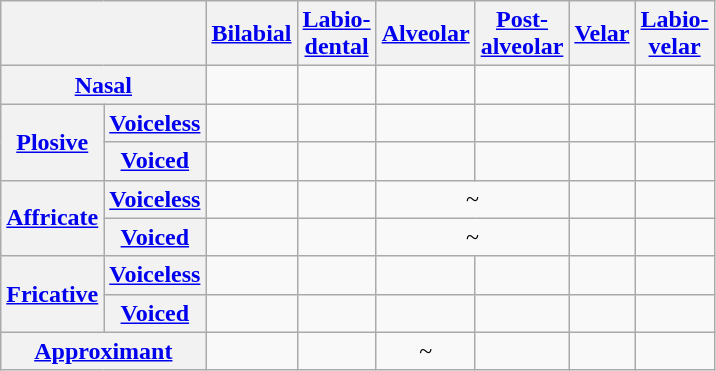<table class="wikitable" style=text-align:center>
<tr>
<th colspan=2></th>
<th><a href='#'>Bilabial</a></th>
<th><a href='#'>Labio-<br>dental</a></th>
<th><a href='#'>Alveolar</a></th>
<th><a href='#'>Post-<br>alveolar</a></th>
<th><a href='#'>Velar</a></th>
<th><a href='#'>Labio-<br>velar</a></th>
</tr>
<tr>
<th colspan=2><a href='#'>Nasal</a></th>
<td></td>
<td></td>
<td></td>
<td></td>
<td></td>
<td></td>
</tr>
<tr>
<th rowspan=2><a href='#'>Plosive</a></th>
<th><a href='#'>Voiceless</a></th>
<td></td>
<td></td>
<td></td>
<td></td>
<td></td>
<td></td>
</tr>
<tr>
<th><a href='#'>Voiced</a></th>
<td></td>
<td></td>
<td></td>
<td></td>
<td></td>
<td></td>
</tr>
<tr>
<th rowspan=2><a href='#'>Affricate</a></th>
<th><a href='#'>Voiceless</a></th>
<td></td>
<td></td>
<td colspan=2> ~ </td>
<td></td>
<td></td>
</tr>
<tr>
<th><a href='#'>Voiced</a></th>
<td></td>
<td></td>
<td colspan=2> ~ </td>
<td></td>
<td></td>
</tr>
<tr>
<th rowspan=2><a href='#'>Fricative</a></th>
<th><a href='#'>Voiceless</a></th>
<td></td>
<td></td>
<td></td>
<td></td>
<td></td>
<td></td>
</tr>
<tr>
<th><a href='#'>Voiced</a></th>
<td></td>
<td></td>
<td></td>
<td></td>
<td></td>
<td></td>
</tr>
<tr>
<th colspan=2><a href='#'>Approximant</a></th>
<td></td>
<td></td>
<td> ~ </td>
<td></td>
<td></td>
<td></td>
</tr>
</table>
